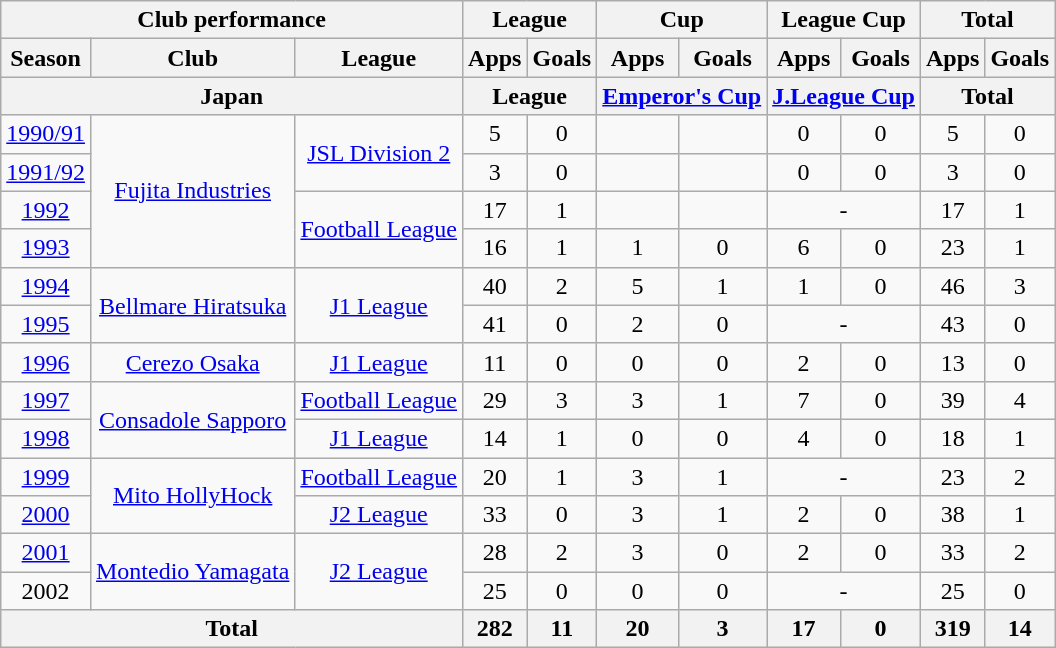<table class="wikitable" style="text-align:center;">
<tr>
<th colspan=3>Club performance</th>
<th colspan=2>League</th>
<th colspan=2>Cup</th>
<th colspan=2>League Cup</th>
<th colspan=2>Total</th>
</tr>
<tr>
<th>Season</th>
<th>Club</th>
<th>League</th>
<th>Apps</th>
<th>Goals</th>
<th>Apps</th>
<th>Goals</th>
<th>Apps</th>
<th>Goals</th>
<th>Apps</th>
<th>Goals</th>
</tr>
<tr>
<th colspan=3>Japan</th>
<th colspan=2>League</th>
<th colspan=2><a href='#'>Emperor's Cup</a></th>
<th colspan=2><a href='#'>J.League Cup</a></th>
<th colspan=2>Total</th>
</tr>
<tr>
<td><a href='#'>1990/91</a></td>
<td rowspan="4"><a href='#'>Fujita Industries</a></td>
<td rowspan="2"><a href='#'>JSL Division 2</a></td>
<td>5</td>
<td>0</td>
<td></td>
<td></td>
<td>0</td>
<td>0</td>
<td>5</td>
<td>0</td>
</tr>
<tr>
<td><a href='#'>1991/92</a></td>
<td>3</td>
<td>0</td>
<td></td>
<td></td>
<td>0</td>
<td>0</td>
<td>3</td>
<td>0</td>
</tr>
<tr>
<td><a href='#'>1992</a></td>
<td rowspan="2"><a href='#'>Football League</a></td>
<td>17</td>
<td>1</td>
<td></td>
<td></td>
<td colspan="2">-</td>
<td>17</td>
<td>1</td>
</tr>
<tr>
<td><a href='#'>1993</a></td>
<td>16</td>
<td>1</td>
<td>1</td>
<td>0</td>
<td>6</td>
<td>0</td>
<td>23</td>
<td>1</td>
</tr>
<tr>
<td><a href='#'>1994</a></td>
<td rowspan="2"><a href='#'>Bellmare Hiratsuka</a></td>
<td rowspan="2"><a href='#'>J1 League</a></td>
<td>40</td>
<td>2</td>
<td>5</td>
<td>1</td>
<td>1</td>
<td>0</td>
<td>46</td>
<td>3</td>
</tr>
<tr>
<td><a href='#'>1995</a></td>
<td>41</td>
<td>0</td>
<td>2</td>
<td>0</td>
<td colspan="2">-</td>
<td>43</td>
<td>0</td>
</tr>
<tr>
<td><a href='#'>1996</a></td>
<td><a href='#'>Cerezo Osaka</a></td>
<td><a href='#'>J1 League</a></td>
<td>11</td>
<td>0</td>
<td>0</td>
<td>0</td>
<td>2</td>
<td>0</td>
<td>13</td>
<td>0</td>
</tr>
<tr>
<td><a href='#'>1997</a></td>
<td rowspan="2"><a href='#'>Consadole Sapporo</a></td>
<td><a href='#'>Football League</a></td>
<td>29</td>
<td>3</td>
<td>3</td>
<td>1</td>
<td>7</td>
<td>0</td>
<td>39</td>
<td>4</td>
</tr>
<tr>
<td><a href='#'>1998</a></td>
<td><a href='#'>J1 League</a></td>
<td>14</td>
<td>1</td>
<td>0</td>
<td>0</td>
<td>4</td>
<td>0</td>
<td>18</td>
<td>1</td>
</tr>
<tr>
<td><a href='#'>1999</a></td>
<td rowspan="2"><a href='#'>Mito HollyHock</a></td>
<td><a href='#'>Football League</a></td>
<td>20</td>
<td>1</td>
<td>3</td>
<td>1</td>
<td colspan="2">-</td>
<td>23</td>
<td>2</td>
</tr>
<tr>
<td><a href='#'>2000</a></td>
<td><a href='#'>J2 League</a></td>
<td>33</td>
<td>0</td>
<td>3</td>
<td>1</td>
<td>2</td>
<td>0</td>
<td>38</td>
<td>1</td>
</tr>
<tr>
<td><a href='#'>2001</a></td>
<td rowspan="2"><a href='#'>Montedio Yamagata</a></td>
<td rowspan="2"><a href='#'>J2 League</a></td>
<td>28</td>
<td>2</td>
<td>3</td>
<td>0</td>
<td>2</td>
<td>0</td>
<td>33</td>
<td>2</td>
</tr>
<tr>
<td>2002</td>
<td>25</td>
<td>0</td>
<td>0</td>
<td>0</td>
<td colspan="2">-</td>
<td>25</td>
<td>0</td>
</tr>
<tr>
<th colspan=3>Total</th>
<th>282</th>
<th>11</th>
<th>20</th>
<th>3</th>
<th>17</th>
<th>0</th>
<th>319</th>
<th>14</th>
</tr>
</table>
